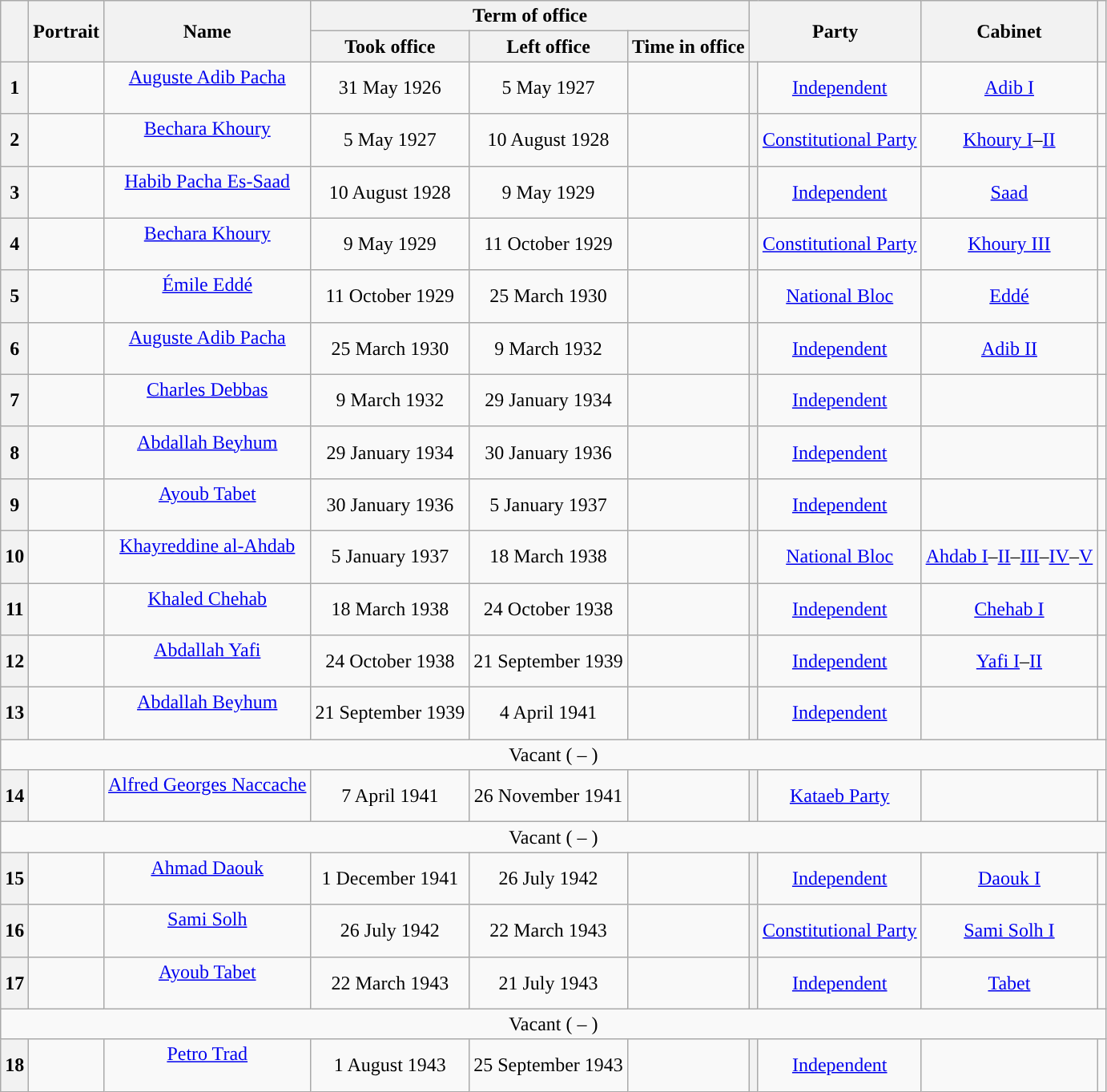<table class="wikitable" style="text-align:center">
<tr>
<th rowspan=2></th>
<th rowspan=2>Portrait</th>
<th rowspan=2>Name<br></th>
<th colspan=3>Term of office</th>
<th colspan=2 rowspan=2>Party</th>
<th rowspan=2>Cabinet</th>
<th rowspan=2></th>
</tr>
<tr>
<th>Took office</th>
<th>Left office</th>
<th>Time in office</th>
</tr>
<tr>
<th>1</th>
<td></td>
<td><a href='#'>Auguste Adib Pacha</a><br><br></td>
<td>31 May 1926</td>
<td>5 May 1927</td>
<td></td>
<th style="background:"></th>
<td><a href='#'>Independent</a></td>
<td><a href='#'>Adib I</a></td>
<td></td>
</tr>
<tr>
<th>2</th>
<td></td>
<td><a href='#'>Bechara Khoury</a><br><br></td>
<td>5 May 1927</td>
<td>10 August 1928</td>
<td></td>
<th style="background:"></th>
<td><a href='#'>Constitutional Party</a></td>
<td><a href='#'>Khoury I</a>–<a href='#'>II</a></td>
<td></td>
</tr>
<tr>
<th>3</th>
<td></td>
<td><a href='#'>Habib Pacha Es-Saad</a><br><br></td>
<td>10 August 1928</td>
<td>9 May 1929</td>
<td></td>
<th style="background:"></th>
<td><a href='#'>Independent</a></td>
<td><a href='#'>Saad</a></td>
<td></td>
</tr>
<tr>
<th>4</th>
<td></td>
<td><a href='#'>Bechara Khoury</a><br><br></td>
<td>9 May 1929</td>
<td>11 October 1929</td>
<td></td>
<th style="background:"></th>
<td><a href='#'>Constitutional Party</a></td>
<td><a href='#'>Khoury III</a></td>
<td></td>
</tr>
<tr>
<th>5</th>
<td></td>
<td><a href='#'>Émile Eddé</a><br><br></td>
<td>11 October 1929</td>
<td>25 March 1930</td>
<td></td>
<th style="background:"></th>
<td><a href='#'>National Bloc</a></td>
<td><a href='#'>Eddé</a></td>
<td></td>
</tr>
<tr>
<th>6</th>
<td></td>
<td><a href='#'>Auguste Adib Pacha</a><br><br></td>
<td>25 March 1930</td>
<td>9 March 1932</td>
<td></td>
<th style="background:"></th>
<td><a href='#'>Independent</a></td>
<td><a href='#'>Adib II</a></td>
<td></td>
</tr>
<tr>
<th>7</th>
<td></td>
<td><a href='#'>Charles Debbas</a><br><br></td>
<td>9 March 1932</td>
<td>29 January 1934</td>
<td></td>
<th style="background:"></th>
<td><a href='#'>Independent</a></td>
<td></td>
<td></td>
</tr>
<tr>
<th>8</th>
<td></td>
<td><a href='#'>Abdallah Beyhum</a><br><br></td>
<td>29 January 1934</td>
<td>30 January 1936</td>
<td></td>
<th style="background:"></th>
<td><a href='#'>Independent</a></td>
<td></td>
<td></td>
</tr>
<tr>
<th>9</th>
<td></td>
<td><a href='#'>Ayoub Tabet</a><br><br></td>
<td>30 January 1936</td>
<td>5 January 1937</td>
<td></td>
<th style="background:"></th>
<td><a href='#'>Independent</a></td>
<td></td>
<td></td>
</tr>
<tr>
<th>10</th>
<td></td>
<td><a href='#'>Khayreddine al-Ahdab</a><br><br></td>
<td>5 January 1937</td>
<td>18 March 1938</td>
<td></td>
<th style="background:"></th>
<td><a href='#'>National Bloc</a></td>
<td><a href='#'>Ahdab I</a>–<a href='#'>II</a>–<a href='#'>III</a>–<a href='#'>IV</a>–<a href='#'>V</a></td>
<td></td>
</tr>
<tr>
<th>11</th>
<td></td>
<td><a href='#'>Khaled Chehab</a><br><br></td>
<td>18 March 1938</td>
<td>24 October 1938</td>
<td></td>
<th style="background:"></th>
<td><a href='#'>Independent</a></td>
<td><a href='#'>Chehab I</a></td>
<td></td>
</tr>
<tr>
<th>12</th>
<td></td>
<td><a href='#'>Abdallah Yafi</a><br><br></td>
<td>24 October 1938</td>
<td>21 September 1939</td>
<td></td>
<th style="background:"></th>
<td><a href='#'>Independent</a></td>
<td><a href='#'>Yafi I</a>–<a href='#'>II</a></td>
<td></td>
</tr>
<tr>
<th>13</th>
<td></td>
<td><a href='#'>Abdallah Beyhum</a><br><br></td>
<td>21 September 1939</td>
<td>4 April 1941</td>
<td></td>
<th style="background:"></th>
<td><a href='#'>Independent</a></td>
<td></td>
<td></td>
</tr>
<tr>
<td colspan="10">Vacant ( – )</td>
</tr>
<tr>
<th>14</th>
<td></td>
<td><a href='#'>Alfred Georges Naccache</a><br><br></td>
<td>7 April 1941</td>
<td>26 November 1941</td>
<td></td>
<th style="background:"></th>
<td><a href='#'>Kataeb Party</a></td>
<td></td>
<td></td>
</tr>
<tr>
<td colspan="10">Vacant ( – )</td>
</tr>
<tr>
<th>15</th>
<td></td>
<td><a href='#'>Ahmad Daouk</a><br><br></td>
<td>1 December 1941</td>
<td>26 July 1942</td>
<td></td>
<th style="background:"></th>
<td><a href='#'>Independent</a></td>
<td><a href='#'>Daouk I</a></td>
<td></td>
</tr>
<tr>
<th>16</th>
<td></td>
<td><a href='#'>Sami Solh</a><br><br></td>
<td>26 July 1942</td>
<td>22 March 1943</td>
<td></td>
<th style="background:"></th>
<td><a href='#'>Constitutional Party</a></td>
<td><a href='#'>Sami Solh I</a></td>
<td></td>
</tr>
<tr>
<th>17</th>
<td></td>
<td><a href='#'>Ayoub Tabet</a><br><br></td>
<td>22 March 1943</td>
<td>21 July 1943</td>
<td></td>
<th style="background:"></th>
<td><a href='#'>Independent</a></td>
<td><a href='#'>Tabet</a></td>
<td></td>
</tr>
<tr>
<td colspan="10">Vacant ( – )</td>
</tr>
<tr>
<th>18</th>
<td></td>
<td><a href='#'>Petro Trad</a><br><br></td>
<td>1 August 1943</td>
<td>25 September 1943</td>
<td></td>
<th style="background:"></th>
<td><a href='#'>Independent</a></td>
<td></td>
<td></td>
</tr>
</table>
